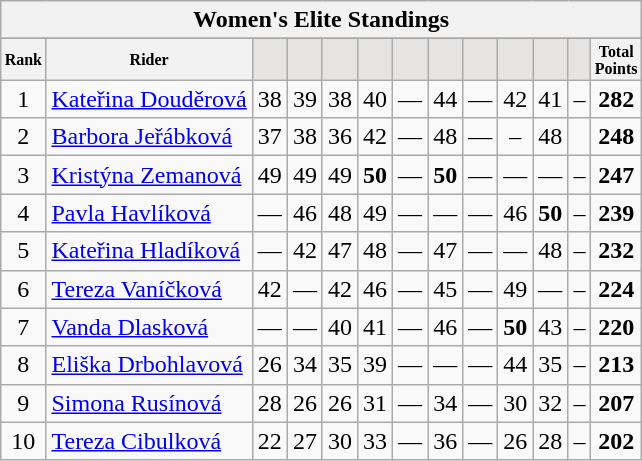<table class="wikitable sortable">
<tr>
<th colspan=27 align="center">Women's Elite Standings</th>
</tr>
<tr>
</tr>
<tr style="font-size:8pt;font-weight:bold">
<th align="center">Rank</th>
<th align="center">Rider</th>
<th class=unsortable style="background:#E5E4E2;"><small></small></th>
<th class=unsortable style="background:#E5E4E2;"><small></small></th>
<th class=unsortable style="background:#E5E4E2;"><small></small></th>
<th class=unsortable style="background:#E5E4E2;"><small></small></th>
<th class=unsortable style="background:#E5E4E2;"><small></small></th>
<th class=unsortable style="background:#E5E4E2;"><small></small></th>
<th class=unsortable style="background:#E5E4E2;"><small></small></th>
<th class=unsortable style="background:#E5E4E2;"><small></small></th>
<th class=unsortable style="background:#E5E4E2;"><small></small></th>
<th class=unsortable style="background:#E5E4E2;"><small></small></th>
<th align="center">Total<br>Points</th>
</tr>
<tr>
<td align=center>1</td>
<td> <a href='#'>Kateřina Douděrová</a></td>
<td align=center>38</td>
<td align=center>39</td>
<td align=center>38</td>
<td align=center>40</td>
<td align=center>—</td>
<td align=center>44</td>
<td align=center>—</td>
<td align=center>42</td>
<td align=center>41</td>
<td align=center>–</td>
<td align=center><strong>282</strong></td>
</tr>
<tr>
<td align=center>2</td>
<td> <a href='#'>Barbora Jeřábková</a></td>
<td align=center>37</td>
<td align=center>38</td>
<td align=center>36</td>
<td align=center>42</td>
<td align=center>—</td>
<td align=center>48</td>
<td align=center>—</td>
<td align=center>–</td>
<td align=center>48</td>
<td align=center></td>
<td align=center><strong>248</strong></td>
</tr>
<tr>
<td align=center>3</td>
<td> <a href='#'>Kristýna Zemanová</a></td>
<td align=center>49</td>
<td align=center>49</td>
<td align=center>49</td>
<td align=center><strong>50</strong></td>
<td align=center>—</td>
<td align=center><strong>50</strong></td>
<td align=center>—</td>
<td align=center>—</td>
<td align=center>—</td>
<td align=center>–</td>
<td align=center><strong>247</strong></td>
</tr>
<tr>
<td align=center>4</td>
<td> <a href='#'>Pavla Havlíková</a></td>
<td align=center>—</td>
<td align=center>46</td>
<td align=center>48</td>
<td align=center>49</td>
<td align=center>—</td>
<td align=center>—</td>
<td align=center>—</td>
<td align=center>46</td>
<td align=center><strong>50</strong></td>
<td align=center>–</td>
<td align=center><strong>239</strong></td>
</tr>
<tr>
<td align=center>5</td>
<td> <a href='#'>Kateřina Hladíková</a></td>
<td align=center>—</td>
<td align=center>42</td>
<td align=center>47</td>
<td align=center>48</td>
<td align=center>—</td>
<td align=center>47</td>
<td align=center>—</td>
<td align=center>—</td>
<td align=center>48</td>
<td align=center>–</td>
<td align=center><strong>232</strong></td>
</tr>
<tr>
<td align=center>6</td>
<td> <a href='#'>Tereza Vaníčková</a></td>
<td align=center>42</td>
<td align=center>—</td>
<td align=center>42</td>
<td align=center>46</td>
<td align=center>—</td>
<td align=center>45</td>
<td align=center>—</td>
<td align=center>49</td>
<td align=center>—</td>
<td align=center>–</td>
<td align=center><strong>224</strong></td>
</tr>
<tr>
<td align=center>7</td>
<td> <a href='#'>Vanda Dlasková</a></td>
<td align=center>—</td>
<td align=center>—</td>
<td align=center>40</td>
<td align=center>41</td>
<td align=center>—</td>
<td align=center>46</td>
<td align=center>—</td>
<td align=center><strong>50</strong></td>
<td align=center>43</td>
<td align=center>–</td>
<td align=center><strong>220</strong></td>
</tr>
<tr>
<td align=center>8</td>
<td> <a href='#'>Eliška Drbohlavová</a></td>
<td align=center>26</td>
<td align=center>34</td>
<td align=center>35</td>
<td align=center>39</td>
<td align=center>—</td>
<td align=center>—</td>
<td align=center>—</td>
<td align=center>44</td>
<td align=center>35</td>
<td align=center>–</td>
<td align=center><strong>213</strong></td>
</tr>
<tr>
<td align=center>9</td>
<td> <a href='#'>Simona Rusínová</a></td>
<td align=center>28</td>
<td align=center>26</td>
<td align=center>26</td>
<td align=center>31</td>
<td align=center>—</td>
<td align=center>34</td>
<td align=center>—</td>
<td align=center>30</td>
<td align=center>32</td>
<td align=center>–</td>
<td align=center><strong>207</strong></td>
</tr>
<tr>
<td align=center>10</td>
<td> <a href='#'>Tereza Cibulková</a></td>
<td align=center>22</td>
<td align=center>27</td>
<td align=center>30</td>
<td align=center>33</td>
<td align=center>—</td>
<td align=center>36</td>
<td align=center>—</td>
<td align=center>26</td>
<td align=center>28</td>
<td align=center>–</td>
<td align=center><strong>202</strong></td>
</tr>
</table>
